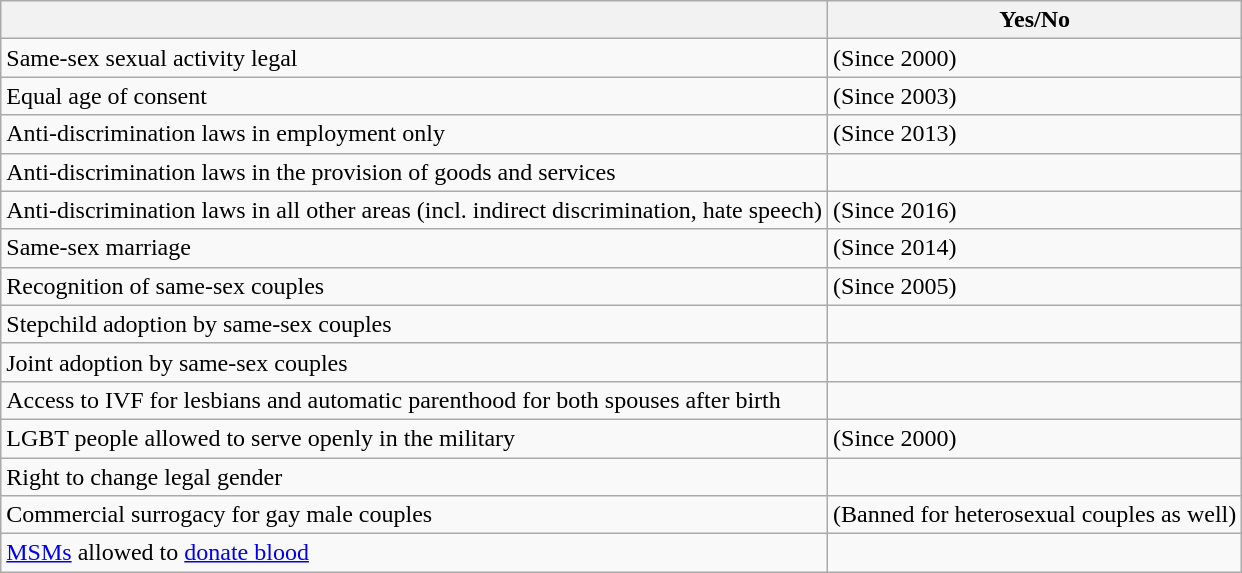<table class="wikitable">
<tr>
<th></th>
<th>Yes/No</th>
</tr>
<tr>
<td>Same-sex sexual activity legal</td>
<td> (Since 2000)</td>
</tr>
<tr>
<td>Equal age of consent</td>
<td> (Since 2003)</td>
</tr>
<tr>
<td>Anti-discrimination laws in employment only</td>
<td> (Since 2013)</td>
</tr>
<tr>
<td>Anti-discrimination laws in the provision of goods and services</td>
<td></td>
</tr>
<tr>
<td>Anti-discrimination laws in all other areas (incl. indirect discrimination, hate speech)</td>
<td> (Since 2016)</td>
</tr>
<tr>
<td>Same-sex marriage</td>
<td> (Since 2014)</td>
</tr>
<tr>
<td>Recognition of same-sex couples</td>
<td> (Since 2005)</td>
</tr>
<tr>
<td>Stepchild adoption by same-sex couples</td>
<td></td>
</tr>
<tr>
<td>Joint adoption by same-sex couples</td>
<td></td>
</tr>
<tr>
<td>Access to IVF for lesbians and automatic parenthood for both spouses after birth</td>
<td></td>
</tr>
<tr>
<td>LGBT people allowed to serve openly in the military</td>
<td> (Since 2000)</td>
</tr>
<tr>
<td>Right to change legal gender</td>
<td></td>
</tr>
<tr>
<td>Commercial surrogacy for gay male couples</td>
<td> (Banned for heterosexual couples as well)</td>
</tr>
<tr>
<td><a href='#'>MSMs</a> allowed to <a href='#'>donate blood</a></td>
<td></td>
</tr>
</table>
